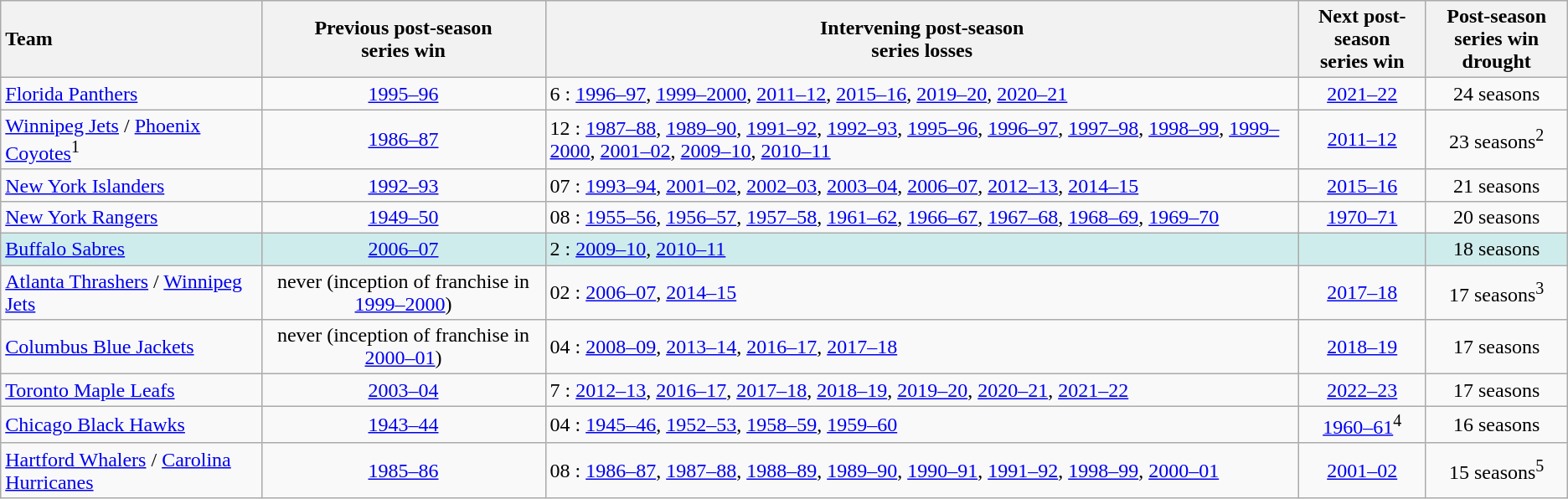<table class="wikitable sortable" style="text-align:center">
<tr>
<th style="text-align:left">Team</th>
<th>Previous post-season<br>series win</th>
<th>Intervening post-season<br>series losses</th>
<th>Next post-season<br>series win</th>
<th>Post-season<br>series win drought</th>
</tr>
<tr>
<td align="left"><a href='#'>Florida Panthers</a></td>
<td><a href='#'>1995–96</a></td>
<td align="left">6 : <a href='#'>1996–97</a>, <a href='#'>1999–2000</a>, <a href='#'>2011–12</a>, <a href='#'>2015–16</a>, <a href='#'>2019–20</a>, <a href='#'>2020–21</a></td>
<td><a href='#'>2021–22</a></td>
<td>24 seasons</td>
</tr>
<tr>
<td align="left"><a href='#'>Winnipeg Jets</a> / <a href='#'>Phoenix Coyotes</a><sup>1</sup></td>
<td><a href='#'>1986–87</a></td>
<td align="left">12 : <a href='#'>1987–88</a>, <a href='#'>1989–90</a>, <a href='#'>1991–92</a>, <a href='#'>1992–93</a>, <a href='#'>1995–96</a>, <a href='#'>1996–97</a>, <a href='#'>1997–98</a>, <a href='#'>1998–99</a>, <a href='#'>1999–2000</a>, <a href='#'>2001–02</a>, <a href='#'>2009–10</a>, <a href='#'>2010–11</a></td>
<td><a href='#'>2011–12</a></td>
<td>23 seasons<sup>2</sup></td>
</tr>
<tr>
<td align="left"><a href='#'>New York Islanders</a></td>
<td><a href='#'>1992–93</a></td>
<td align="left"><span>0</span>7 : <a href='#'>1993–94</a>, <a href='#'>2001–02</a>, <a href='#'>2002–03</a>, <a href='#'>2003–04</a>, <a href='#'>2006–07</a>, <a href='#'>2012–13</a>, <a href='#'>2014–15</a></td>
<td><a href='#'>2015–16</a></td>
<td>21 seasons</td>
</tr>
<tr>
<td align="left"><a href='#'>New York Rangers</a></td>
<td><a href='#'>1949–50</a></td>
<td align="left"><span>0</span>8 : <a href='#'>1955–56</a>, <a href='#'>1956–57</a>, <a href='#'>1957–58</a>, <a href='#'>1961–62</a>, <a href='#'>1966–67</a>, <a href='#'>1967–68</a>, <a href='#'>1968–69</a>, <a href='#'>1969–70</a></td>
<td><a href='#'>1970–71</a></td>
<td>20 seasons</td>
</tr>
<tr style="background:#CFECEC">
<td align="left"><a href='#'>Buffalo Sabres</a></td>
<td><a href='#'>2006–07</a></td>
<td align="left">2 : <a href='#'>2009–10</a>, <a href='#'>2010–11</a></td>
<td></td>
<td>18 seasons</td>
</tr>
<tr>
<td align="left"><a href='#'>Atlanta Thrashers</a> / <a href='#'>Winnipeg Jets</a></td>
<td>never (inception of franchise in <a href='#'>1999–2000</a>)</td>
<td align="left"><span>0</span>2 : <a href='#'>2006–07</a>, <a href='#'>2014–15</a></td>
<td><a href='#'>2017–18</a></td>
<td>17 seasons<sup>3</sup></td>
</tr>
<tr>
<td align="left"><a href='#'>Columbus Blue Jackets</a></td>
<td>never (inception of franchise in <a href='#'>2000–01</a>)</td>
<td align="left"><span>0</span>4 : <a href='#'>2008–09</a>, <a href='#'>2013–14</a>, <a href='#'>2016–17</a>, <a href='#'>2017–18</a></td>
<td><a href='#'>2018–19</a></td>
<td>17 seasons</td>
</tr>
<tr>
<td align="left"><a href='#'>Toronto Maple Leafs</a></td>
<td><a href='#'>2003–04</a></td>
<td align="left">7 : <a href='#'>2012–13</a>, <a href='#'>2016–17</a>, <a href='#'>2017–18</a>, <a href='#'>2018–19</a>, <a href='#'>2019–20</a>, <a href='#'>2020–21</a>, <a href='#'>2021–22</a></td>
<td><a href='#'>2022–23</a></td>
<td>17 seasons</td>
</tr>
<tr>
<td align="left"><a href='#'>Chicago Black Hawks</a></td>
<td><a href='#'>1943–44</a></td>
<td align="left"><span>0</span>4 : <a href='#'>1945–46</a>, <a href='#'>1952–53</a>, <a href='#'>1958–59</a>, <a href='#'>1959–60</a></td>
<td><a href='#'>1960–61</a><sup>4</sup></td>
<td>16 seasons</td>
</tr>
<tr>
<td align="left"><a href='#'>Hartford Whalers</a> / <a href='#'>Carolina Hurricanes</a></td>
<td><a href='#'>1985–86</a></td>
<td align="left"><span>0</span>8 : <a href='#'>1986–87</a>, <a href='#'>1987–88</a>, <a href='#'>1988–89</a>, <a href='#'>1989–90</a>, <a href='#'>1990–91</a>, <a href='#'>1991–92</a>, <a href='#'>1998–99</a>, <a href='#'>2000–01</a></td>
<td><a href='#'>2001–02</a></td>
<td>15 seasons<sup>5</sup></td>
</tr>
</table>
